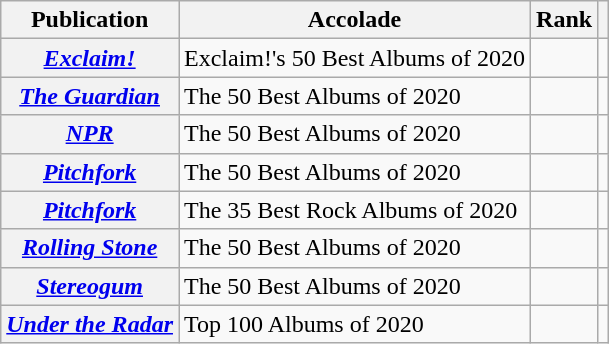<table class="wikitable sortable plainrowheaders">
<tr>
<th scope="col">Publication</th>
<th scope="col">Accolade</th>
<th scope="col">Rank</th>
<th scope="col" class="unsortable"></th>
</tr>
<tr>
<th scope="row"><em><a href='#'>Exclaim!</a></em></th>
<td>Exclaim!'s 50 Best Albums of 2020</td>
<td></td>
<td></td>
</tr>
<tr>
<th scope="row"><em><a href='#'>The Guardian</a></em></th>
<td>The 50 Best Albums of 2020</td>
<td></td>
<td></td>
</tr>
<tr>
<th scope="row"><em><a href='#'>NPR</a></em></th>
<td>The 50 Best Albums of 2020</td>
<td></td>
<td></td>
</tr>
<tr>
<th scope="row"><em><a href='#'>Pitchfork</a></em></th>
<td>The 50 Best Albums of 2020</td>
<td></td>
<td></td>
</tr>
<tr>
<th scope="row"><em><a href='#'>Pitchfork</a></em></th>
<td>The 35 Best Rock Albums of 2020</td>
<td></td>
<td></td>
</tr>
<tr>
<th scope="row"><em><a href='#'>Rolling Stone</a></em></th>
<td>The 50 Best Albums of 2020</td>
<td></td>
<td></td>
</tr>
<tr>
<th scope="row"><em><a href='#'>Stereogum</a></em></th>
<td>The 50 Best Albums of 2020</td>
<td></td>
<td></td>
</tr>
<tr>
<th scope="row"><em><a href='#'>Under the Radar</a></em></th>
<td>Top 100 Albums of 2020</td>
<td></td>
<td></td>
</tr>
</table>
